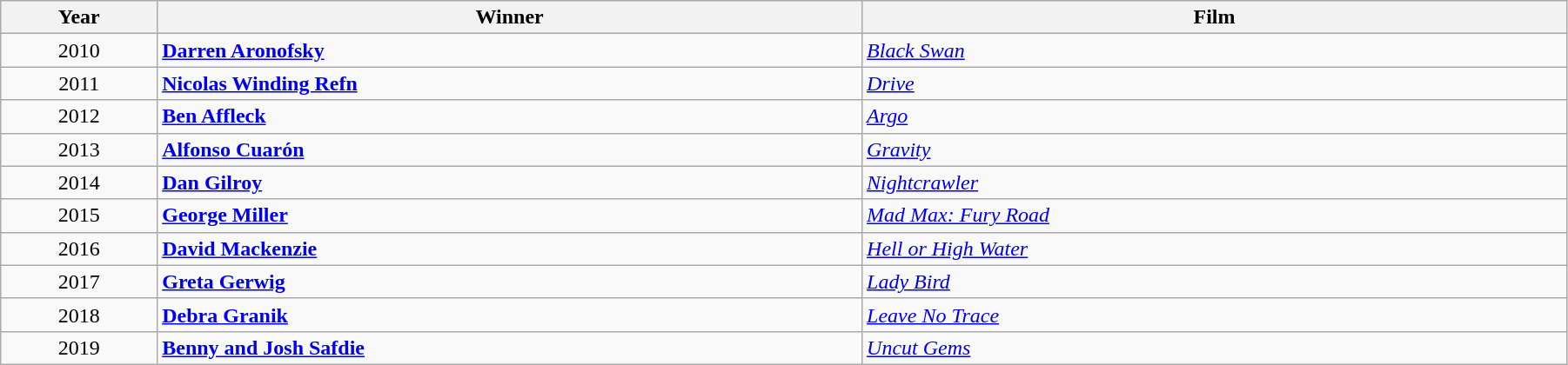<table class="wikitable" width="95%" cellpadding="5">
<tr>
<th width="10%"><strong>Year</strong></th>
<th width="45%"><strong>Winner</strong></th>
<th width="45%"><strong>Film</strong></th>
</tr>
<tr>
<td style="text-align:center;">2010</td>
<td><strong><a href='#'>Darren Aronofsky</a></strong></td>
<td><em><a href='#'>Black Swan</a></em></td>
</tr>
<tr>
<td style="text-align:center;">2011</td>
<td><strong><a href='#'>Nicolas Winding Refn</a></strong></td>
<td><em><a href='#'>Drive</a></em></td>
</tr>
<tr>
<td style="text-align:center;">2012</td>
<td><strong><a href='#'>Ben Affleck</a></strong></td>
<td><em><a href='#'>Argo</a></em></td>
</tr>
<tr>
<td style="text-align:center;">2013</td>
<td><strong><a href='#'>Alfonso Cuarón</a></strong></td>
<td><em><a href='#'>Gravity</a></em></td>
</tr>
<tr>
<td style="text-align:center;">2014</td>
<td><strong><a href='#'>Dan Gilroy</a></strong></td>
<td><em><a href='#'>Nightcrawler</a></em></td>
</tr>
<tr>
<td style="text-align:center;">2015</td>
<td><strong><a href='#'>George Miller</a></strong></td>
<td><em><a href='#'>Mad Max: Fury Road</a></em></td>
</tr>
<tr>
<td style="text-align:center;">2016</td>
<td><strong><a href='#'>David Mackenzie</a></strong></td>
<td><em><a href='#'>Hell or High Water</a></em></td>
</tr>
<tr>
<td style="text-align:center;">2017</td>
<td><strong><a href='#'>Greta Gerwig</a></strong></td>
<td><em><a href='#'>Lady Bird</a></em></td>
</tr>
<tr>
<td style="text-align:center;">2018</td>
<td><strong><a href='#'>Debra Granik</a></strong></td>
<td><em><a href='#'>Leave No Trace</a></em></td>
</tr>
<tr>
<td style="text-align:center;">2019</td>
<td><strong><a href='#'>Benny and Josh Safdie</a></strong></td>
<td><em><a href='#'>Uncut Gems</a></em></td>
</tr>
</table>
